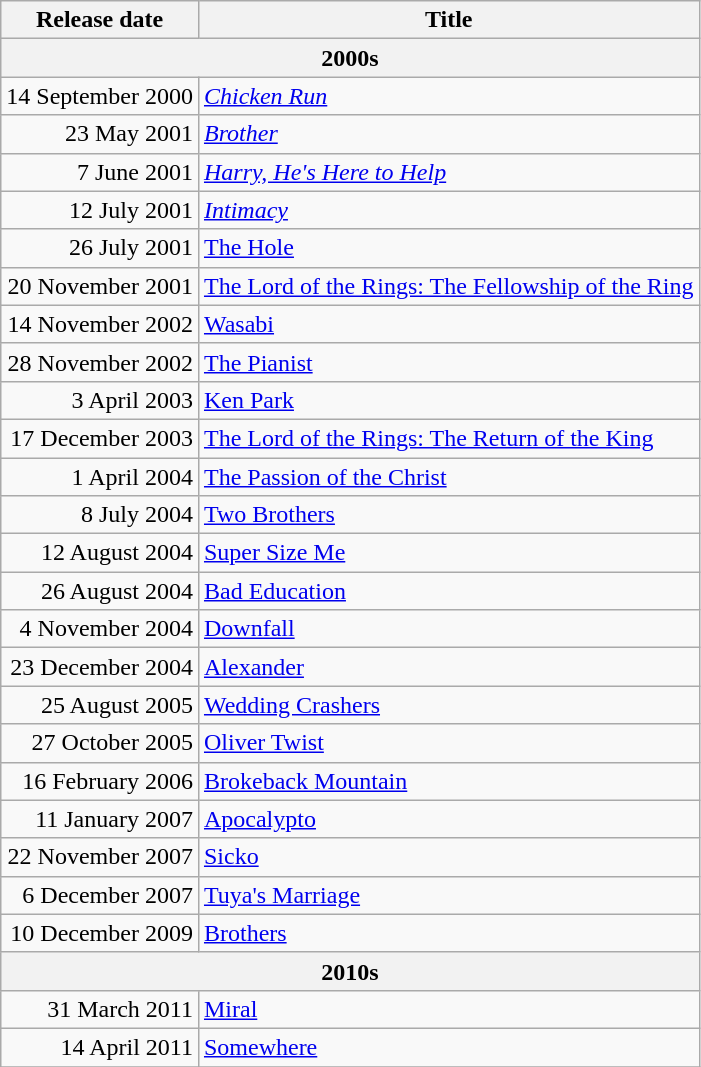<table class="wikitable sortable mw-collapsible">
<tr>
<th>Release date</th>
<th>Title</th>
</tr>
<tr>
<th colspan="6" style="background-color:#white;">2000s</th>
</tr>
<tr>
<td style="text-align:right;">14 September 2000</td>
<td><em><a href='#'>Chicken Run</a></em></td>
</tr>
<tr>
<td style="text-align:right;">23 May 2001</td>
<td><em><a href='#'>Brother</a></em></td>
</tr>
<tr>
<td style="text-align:right;">7 June 2001</td>
<td><em><a href='#'>Harry, He's Here to Help</a></em></td>
</tr>
<tr>
<td style="text-align:right;">12 July 2001</td>
<td><em><a href='#'>Intimacy</a></td>
</tr>
<tr>
<td style="text-align:right;">26 July 2001</td>
<td></em><a href='#'>The Hole</a><em></td>
</tr>
<tr>
<td style="text-align:right;">20 November 2001</td>
<td></em><a href='#'>The Lord of the Rings: The Fellowship of the Ring</a><em></td>
</tr>
<tr>
<td style="text-align:right;">14 November 2002</td>
<td></em><a href='#'>Wasabi</a><em></td>
</tr>
<tr>
<td style="text-align:right;">28 November 2002</td>
<td></em><a href='#'>The Pianist</a><em></td>
</tr>
<tr>
<td style="text-align:right;">3 April 2003</td>
<td></em><a href='#'>Ken Park</a><em></td>
</tr>
<tr>
<td style="text-align:right;">17 December 2003</td>
<td></em><a href='#'>The Lord of the Rings: The Return of the King</a><em></td>
</tr>
<tr>
<td style="text-align:right;">1 April 2004</td>
<td></em><a href='#'>The Passion of the Christ</a><em></td>
</tr>
<tr>
<td style="text-align:right;">8 July 2004</td>
<td></em><a href='#'>Two Brothers</a><em></td>
</tr>
<tr>
<td style="text-align:right;">12 August 2004</td>
<td></em><a href='#'>Super Size Me</a><em></td>
</tr>
<tr>
<td style="text-align:right;">26 August 2004</td>
<td></em><a href='#'>Bad Education</a><em></td>
</tr>
<tr>
<td style="text-align:right;">4 November 2004</td>
<td></em><a href='#'>Downfall</a><em></td>
</tr>
<tr>
<td style="text-align:right;">23 December 2004</td>
<td></em><a href='#'>Alexander</a><em></td>
</tr>
<tr>
<td style="text-align:right;">25 August 2005</td>
<td></em><a href='#'>Wedding Crashers</a><em></td>
</tr>
<tr>
<td style="text-align:right;">27 October 2005</td>
<td></em><a href='#'>Oliver Twist</a><em></td>
</tr>
<tr>
<td style="text-align:right;">16 February 2006</td>
<td></em><a href='#'>Brokeback Mountain</a><em></td>
</tr>
<tr>
<td style="text-align:right;">11 January 2007</td>
<td></em><a href='#'>Apocalypto</a><em></td>
</tr>
<tr>
<td style="text-align:right;">22 November 2007</td>
<td></em><a href='#'>Sicko</a><em></td>
</tr>
<tr>
<td style="text-align:right;">6 December 2007</td>
<td></em><a href='#'>Tuya's Marriage</a><em></td>
</tr>
<tr>
<td style="text-align:right;">10 December 2009</td>
<td></em><a href='#'>Brothers</a><em></td>
</tr>
<tr>
<th colspan="6" style="background-color:#white;">2010s</th>
</tr>
<tr>
<td style="text-align:right;">31 March 2011</td>
<td></em><a href='#'>Miral</a><em></td>
</tr>
<tr>
<td style="text-align:right;">14 April 2011</td>
<td></em><a href='#'>Somewhere</a><em></td>
</tr>
<tr>
</tr>
</table>
